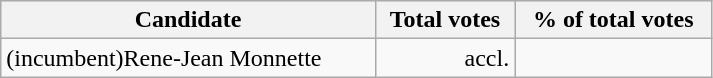<table style="width:475px;" class="wikitable">
<tr bgcolor="#EEEEEE">
<th align="left">Candidate</th>
<th align="right">Total votes</th>
<th align="right">% of total votes</th>
</tr>
<tr>
<td align="left">(incumbent)Rene-Jean Monnette</td>
<td align="right">accl.</td>
<td align="right"></td>
</tr>
</table>
